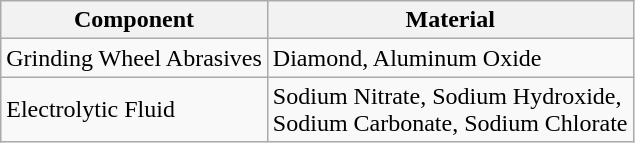<table class="wikitable">
<tr>
<th>Component</th>
<th>Material</th>
</tr>
<tr>
<td>Grinding Wheel Abrasives</td>
<td>Diamond, Aluminum Oxide</td>
</tr>
<tr>
<td>Electrolytic Fluid</td>
<td>Sodium Nitrate, Sodium Hydroxide,<br>Sodium Carbonate, Sodium Chlorate</td>
</tr>
</table>
